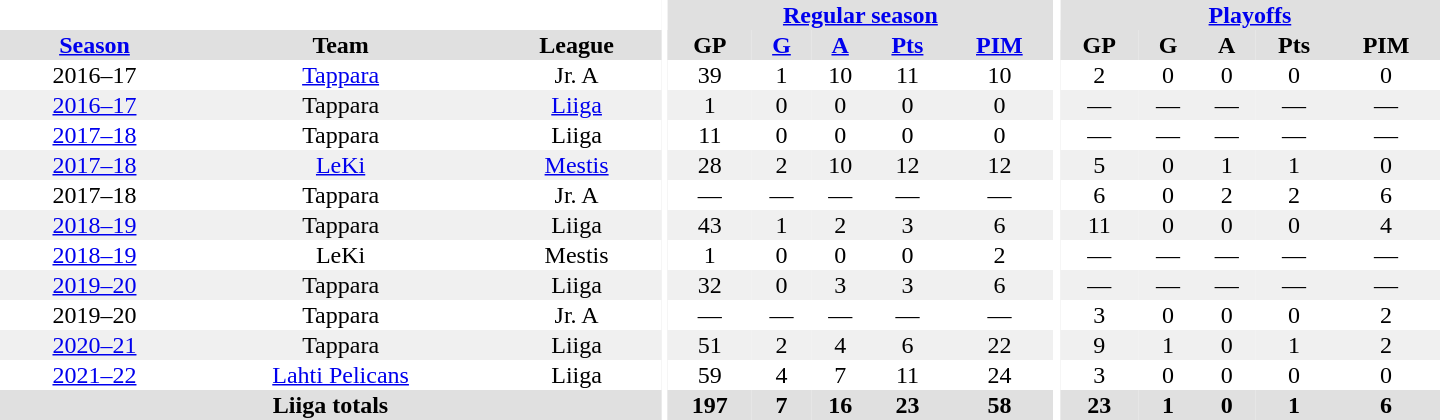<table border="0" cellpadding="1" cellspacing="0" style="text-align:center; width:60em">
<tr bgcolor="#e0e0e0">
<th colspan="3" bgcolor="#ffffff"></th>
<th rowspan="99" bgcolor="#ffffff"></th>
<th colspan="5"><a href='#'>Regular season</a></th>
<th rowspan="99" bgcolor="#ffffff"></th>
<th colspan="5"><a href='#'>Playoffs</a></th>
</tr>
<tr bgcolor="#e0e0e0">
<th><a href='#'>Season</a></th>
<th>Team</th>
<th>League</th>
<th>GP</th>
<th><a href='#'>G</a></th>
<th><a href='#'>A</a></th>
<th><a href='#'>Pts</a></th>
<th><a href='#'>PIM</a></th>
<th>GP</th>
<th>G</th>
<th>A</th>
<th>Pts</th>
<th>PIM</th>
</tr>
<tr>
<td>2016–17</td>
<td><a href='#'>Tappara</a></td>
<td>Jr. A</td>
<td>39</td>
<td>1</td>
<td>10</td>
<td>11</td>
<td>10</td>
<td>2</td>
<td>0</td>
<td>0</td>
<td>0</td>
<td>0</td>
</tr>
<tr bgcolor="#f0f0f0">
<td><a href='#'>2016–17</a></td>
<td>Tappara</td>
<td><a href='#'>Liiga</a></td>
<td>1</td>
<td>0</td>
<td>0</td>
<td>0</td>
<td>0</td>
<td>—</td>
<td>—</td>
<td>—</td>
<td>—</td>
<td>—</td>
</tr>
<tr>
<td><a href='#'>2017–18</a></td>
<td>Tappara</td>
<td>Liiga</td>
<td>11</td>
<td>0</td>
<td>0</td>
<td>0</td>
<td>0</td>
<td>—</td>
<td>—</td>
<td>—</td>
<td>—</td>
<td>—</td>
</tr>
<tr bgcolor="#f0f0f0">
<td><a href='#'>2017–18</a></td>
<td><a href='#'>LeKi</a></td>
<td><a href='#'>Mestis</a></td>
<td>28</td>
<td>2</td>
<td>10</td>
<td>12</td>
<td>12</td>
<td>5</td>
<td>0</td>
<td>1</td>
<td>1</td>
<td>0</td>
</tr>
<tr>
<td>2017–18</td>
<td>Tappara</td>
<td>Jr. A</td>
<td>—</td>
<td>—</td>
<td>—</td>
<td>—</td>
<td>—</td>
<td>6</td>
<td>0</td>
<td>2</td>
<td>2</td>
<td>6</td>
</tr>
<tr bgcolor="#f0f0f0">
<td><a href='#'>2018–19</a></td>
<td>Tappara</td>
<td>Liiga</td>
<td>43</td>
<td>1</td>
<td>2</td>
<td>3</td>
<td>6</td>
<td>11</td>
<td>0</td>
<td>0</td>
<td>0</td>
<td>4</td>
</tr>
<tr>
<td><a href='#'>2018–19</a></td>
<td>LeKi</td>
<td>Mestis</td>
<td>1</td>
<td>0</td>
<td>0</td>
<td>0</td>
<td>2</td>
<td>—</td>
<td>—</td>
<td>—</td>
<td>—</td>
<td>—</td>
</tr>
<tr bgcolor="#f0f0f0">
<td><a href='#'>2019–20</a></td>
<td>Tappara</td>
<td>Liiga</td>
<td>32</td>
<td>0</td>
<td>3</td>
<td>3</td>
<td>6</td>
<td>—</td>
<td>—</td>
<td>—</td>
<td>—</td>
<td>—</td>
</tr>
<tr>
<td>2019–20</td>
<td>Tappara</td>
<td>Jr. A</td>
<td>—</td>
<td>—</td>
<td>—</td>
<td>—</td>
<td>—</td>
<td>3</td>
<td>0</td>
<td>0</td>
<td>0</td>
<td>2</td>
</tr>
<tr bgcolor="#f0f0f0">
<td><a href='#'>2020–21</a></td>
<td>Tappara</td>
<td>Liiga</td>
<td>51</td>
<td>2</td>
<td>4</td>
<td>6</td>
<td>22</td>
<td>9</td>
<td>1</td>
<td>0</td>
<td>1</td>
<td>2</td>
</tr>
<tr>
<td><a href='#'>2021–22</a></td>
<td><a href='#'>Lahti Pelicans</a></td>
<td>Liiga</td>
<td>59</td>
<td>4</td>
<td>7</td>
<td>11</td>
<td>24</td>
<td>3</td>
<td>0</td>
<td>0</td>
<td>0</td>
<td>0</td>
</tr>
<tr bgcolor="#e0e0e0">
<th colspan="3">Liiga totals</th>
<th>197</th>
<th>7</th>
<th>16</th>
<th>23</th>
<th>58</th>
<th>23</th>
<th>1</th>
<th>0</th>
<th>1</th>
<th>6</th>
</tr>
</table>
